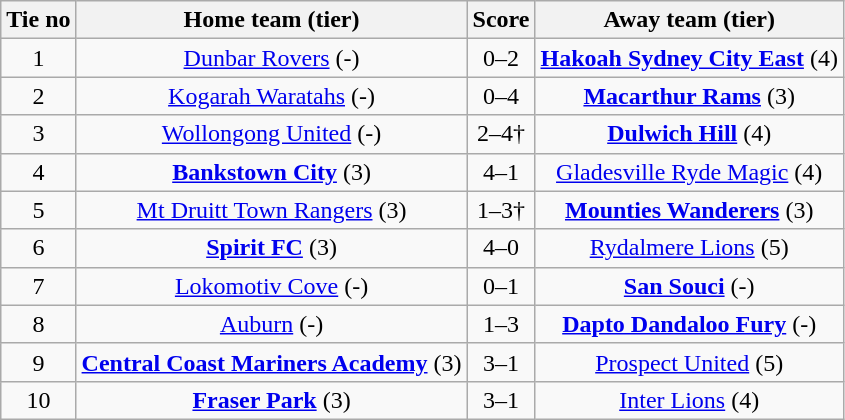<table class="wikitable" style="text-align:center">
<tr>
<th>Tie no</th>
<th>Home team (tier)</th>
<th>Score</th>
<th>Away team (tier)</th>
</tr>
<tr>
<td>1</td>
<td><a href='#'>Dunbar Rovers</a> (-)</td>
<td>0–2</td>
<td><strong><a href='#'>Hakoah Sydney City East</a></strong> (4)</td>
</tr>
<tr>
<td>2</td>
<td><a href='#'>Kogarah Waratahs</a> (-)</td>
<td>0–4</td>
<td><strong><a href='#'>Macarthur Rams</a></strong> (3)</td>
</tr>
<tr>
<td>3</td>
<td><a href='#'>Wollongong United</a> (-)</td>
<td>2–4†</td>
<td><strong><a href='#'>Dulwich Hill</a></strong> (4)</td>
</tr>
<tr>
<td>4</td>
<td><strong><a href='#'>Bankstown City</a></strong> (3)</td>
<td>4–1</td>
<td><a href='#'>Gladesville Ryde Magic</a> (4)</td>
</tr>
<tr>
<td>5</td>
<td><a href='#'>Mt Druitt Town Rangers</a> (3)</td>
<td>1–3†</td>
<td><strong><a href='#'>Mounties Wanderers</a></strong> (3)</td>
</tr>
<tr>
<td>6</td>
<td><strong><a href='#'>Spirit FC</a></strong> (3)</td>
<td>4–0</td>
<td><a href='#'>Rydalmere Lions</a> (5)</td>
</tr>
<tr>
<td>7</td>
<td><a href='#'>Lokomotiv Cove</a> (-)</td>
<td>0–1</td>
<td><strong><a href='#'>San Souci</a></strong> (-)</td>
</tr>
<tr>
<td>8</td>
<td><a href='#'>Auburn</a> (-)</td>
<td>1–3</td>
<td><strong><a href='#'>Dapto Dandaloo Fury</a></strong> (-)</td>
</tr>
<tr>
<td>9</td>
<td><strong><a href='#'>Central Coast Mariners Academy</a></strong> (3)</td>
<td>3–1</td>
<td><a href='#'>Prospect United</a> (5)</td>
</tr>
<tr>
<td>10</td>
<td><strong><a href='#'>Fraser Park</a></strong> (3)</td>
<td>3–1</td>
<td><a href='#'>Inter Lions</a> (4)</td>
</tr>
</table>
